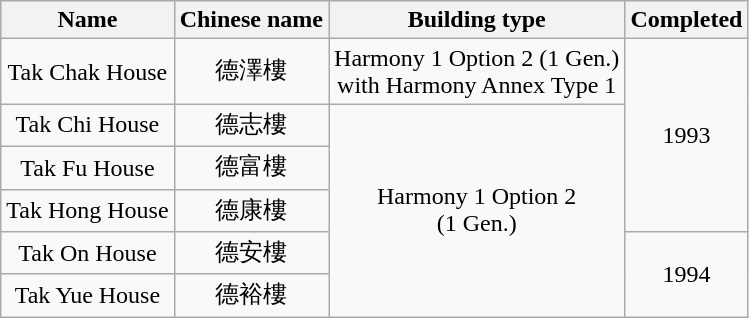<table class="wikitable" style="text-align: center">
<tr>
<th>Name</th>
<th>Chinese name</th>
<th>Building type</th>
<th>Completed</th>
</tr>
<tr>
<td>Tak Chak House</td>
<td>德澤樓</td>
<td>Harmony 1 Option 2 (1 Gen.)<br>with Harmony Annex Type 1</td>
<td rowspan="4">1993</td>
</tr>
<tr>
<td>Tak Chi House</td>
<td>德志樓</td>
<td rowspan="5">Harmony 1 Option 2<br>(1 Gen.)</td>
</tr>
<tr>
<td>Tak Fu House</td>
<td>德富樓</td>
</tr>
<tr>
<td>Tak Hong House</td>
<td>德康樓</td>
</tr>
<tr>
<td>Tak On House</td>
<td>德安樓</td>
<td rowspan="2">1994</td>
</tr>
<tr>
<td>Tak Yue House</td>
<td>德裕樓</td>
</tr>
</table>
